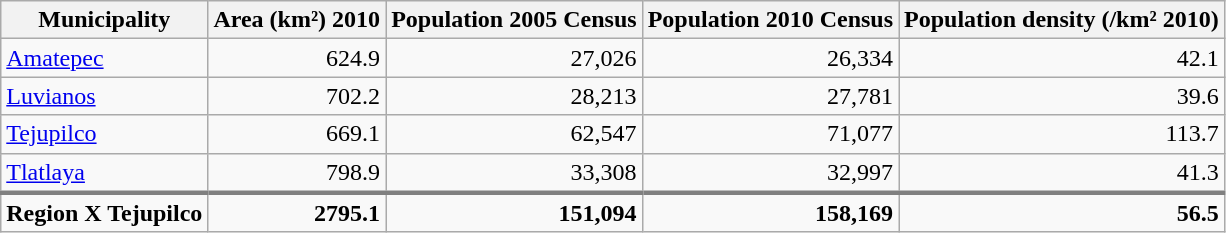<table class="wikitable" style="text-align:right">
<tr>
<th>Municipality</th>
<th>Area (km²) 2010</th>
<th>Population 2005 Census</th>
<th>Population 2010 Census</th>
<th>Population density (/km² 2010)</th>
</tr>
<tr>
<td align=left><a href='#'>Amatepec</a></td>
<td>624.9</td>
<td>27,026</td>
<td>26,334</td>
<td>42.1</td>
</tr>
<tr>
<td align=left><a href='#'>Luvianos</a></td>
<td>702.2</td>
<td>28,213</td>
<td>27,781</td>
<td>39.6</td>
</tr>
<tr>
<td align=left><a href='#'>Tejupilco</a></td>
<td>669.1</td>
<td>62,547</td>
<td>71,077</td>
<td>113.7</td>
</tr>
<tr>
<td align=left><a href='#'>Tlatlaya</a></td>
<td>798.9</td>
<td>33,308</td>
<td>32,997</td>
<td>41.3</td>
</tr>
<tr>
<td align=left style="border-top:3px solid grey;"><strong>Region X Tejupilco</strong></td>
<td style="border-top:3px solid grey;"><strong>2795.1</strong></td>
<td style="border-top:3px solid grey;"><strong>151,094</strong></td>
<td style="border-top:3px solid grey;"><strong>158,169</strong></td>
<td style="border-top:3px solid grey;"><strong>56.5</strong></td>
</tr>
</table>
